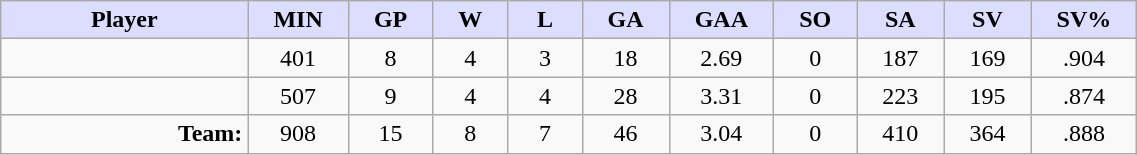<table style="width:60%;" class="wikitable sortable">
<tr>
<th style="background:#ddf; width:10%;">Player</th>
<th style="width:3%; background:#ddf;" title="Minutes played">MIN</th>
<th style="width:3%; background:#ddf;" title="Games played in">GP</th>
<th style="width:3%; background:#ddf;" title="Games played in">W</th>
<th style="width:3%; background:#ddf;" title="Games played in">L</th>
<th style="width:3%; background:#ddf;" title="Goals against">GA</th>
<th style="width:3%; background:#ddf;" title="Goals against average">GAA</th>
<th style="width:3%; background:#ddf;" title="Shut-outs">SO</th>
<th style="width:3%; background:#ddf;" title="Shots against">SA</th>
<th style="width:3%; background:#ddf;" title="Shots saved">SV</th>
<th style="width:3%; background:#ddf;" title="Save percentage">SV%</th>
</tr>
<tr style="text-align:center;">
<td style="text-align:right;"></td>
<td>401</td>
<td>8</td>
<td>4</td>
<td>3</td>
<td>18</td>
<td>2.69</td>
<td>0</td>
<td>187</td>
<td>169</td>
<td>.904</td>
</tr>
<tr style="text-align:center;">
<td style="text-align:right;"></td>
<td>507</td>
<td>9</td>
<td>4</td>
<td>4</td>
<td>28</td>
<td>3.31</td>
<td>0</td>
<td>223</td>
<td>195</td>
<td>.874</td>
</tr>
<tr style="text-align:center;">
<td style="text-align:right;"><strong>Team:</strong></td>
<td>908</td>
<td>15</td>
<td>8</td>
<td>7</td>
<td>46</td>
<td>3.04</td>
<td>0</td>
<td>410</td>
<td>364</td>
<td>.888</td>
</tr>
</table>
